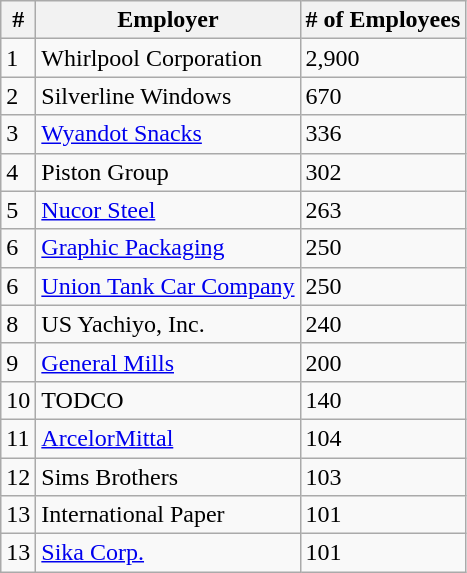<table class="wikitable">
<tr>
<th>#</th>
<th>Employer</th>
<th># of Employees</th>
</tr>
<tr>
<td>1</td>
<td>Whirlpool Corporation</td>
<td>2,900</td>
</tr>
<tr>
<td>2</td>
<td>Silverline Windows</td>
<td>670</td>
</tr>
<tr>
<td>3</td>
<td><a href='#'>Wyandot Snacks</a></td>
<td>336</td>
</tr>
<tr>
<td>4</td>
<td>Piston Group</td>
<td>302</td>
</tr>
<tr>
<td>5</td>
<td><a href='#'>Nucor Steel</a></td>
<td>263</td>
</tr>
<tr>
<td>6</td>
<td><a href='#'>Graphic Packaging</a></td>
<td>250</td>
</tr>
<tr>
<td>6</td>
<td><a href='#'>Union Tank Car Company</a></td>
<td>250</td>
</tr>
<tr>
<td>8</td>
<td>US Yachiyo, Inc.</td>
<td>240</td>
</tr>
<tr>
<td>9</td>
<td><a href='#'>General Mills</a></td>
<td>200</td>
</tr>
<tr>
<td>10</td>
<td>TODCO</td>
<td>140</td>
</tr>
<tr>
<td>11</td>
<td><a href='#'>ArcelorMittal</a></td>
<td>104</td>
</tr>
<tr>
<td>12</td>
<td>Sims Brothers</td>
<td>103</td>
</tr>
<tr>
<td>13</td>
<td>International Paper</td>
<td>101</td>
</tr>
<tr>
<td>13</td>
<td><a href='#'>Sika Corp.</a></td>
<td>101</td>
</tr>
</table>
